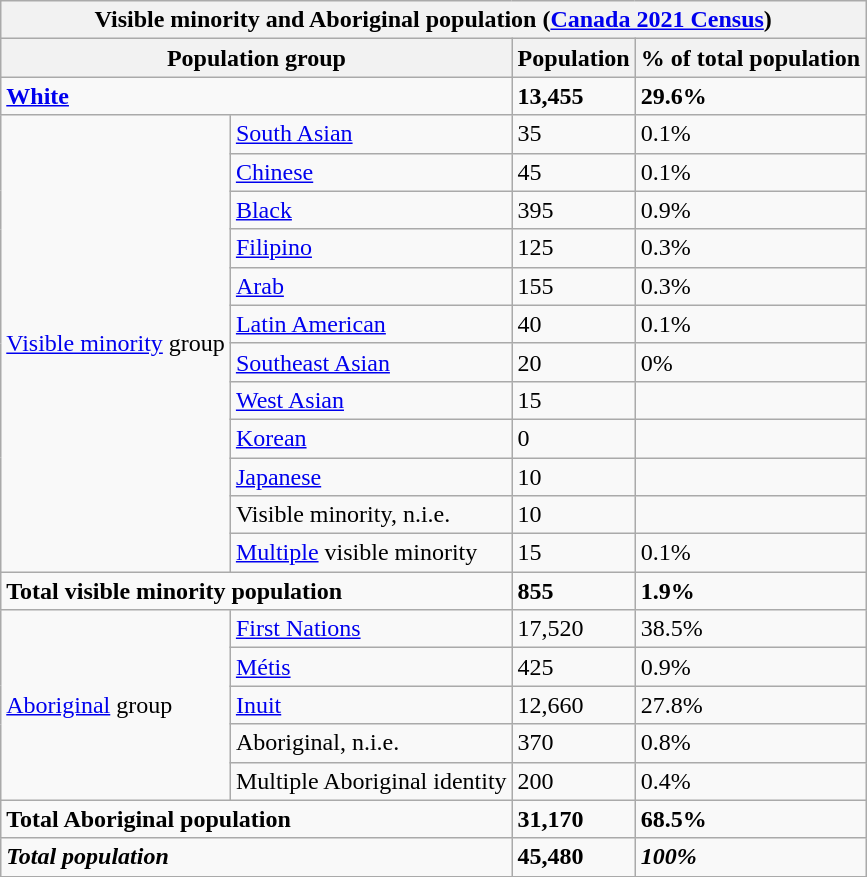<table class="wikitable">
<tr>
<th colspan="4">Visible minority and Aboriginal population (<a href='#'>Canada 2021 Census</a>)</th>
</tr>
<tr>
<th colspan="2">Population group</th>
<th>Population</th>
<th>% of total population</th>
</tr>
<tr>
<td colspan="2"><strong><a href='#'>White</a></strong></td>
<td><strong>13,455</strong></td>
<td><strong>29.6%</strong></td>
</tr>
<tr>
<td rowspan="12"><a href='#'>Visible minority</a> group</td>
<td><a href='#'>South Asian</a></td>
<td>35</td>
<td>0.1%</td>
</tr>
<tr>
<td><a href='#'>Chinese</a></td>
<td>45</td>
<td>0.1%</td>
</tr>
<tr>
<td><a href='#'>Black</a></td>
<td>395</td>
<td>0.9%</td>
</tr>
<tr>
<td><a href='#'>Filipino</a></td>
<td>125</td>
<td>0.3%</td>
</tr>
<tr>
<td><a href='#'>Arab</a></td>
<td>155</td>
<td>0.3%</td>
</tr>
<tr>
<td><a href='#'>Latin American</a></td>
<td>40</td>
<td>0.1%</td>
</tr>
<tr>
<td><a href='#'>Southeast Asian</a></td>
<td>20</td>
<td>0%</td>
</tr>
<tr>
<td><a href='#'>West Asian</a></td>
<td>15</td>
<td></td>
</tr>
<tr>
<td><a href='#'>Korean</a></td>
<td>0</td>
<td></td>
</tr>
<tr>
<td><a href='#'>Japanese</a></td>
<td>10</td>
<td></td>
</tr>
<tr>
<td>Visible minority, n.i.e.</td>
<td>10</td>
<td></td>
</tr>
<tr>
<td><a href='#'>Multiple</a> visible minority</td>
<td>15</td>
<td>0.1%</td>
</tr>
<tr>
<td colspan="2"><strong>Total visible minority population</strong></td>
<td><strong>855</strong></td>
<td><strong>1.9%</strong></td>
</tr>
<tr>
<td rowspan="5"><a href='#'>Aboriginal</a> group</td>
<td><a href='#'>First Nations</a></td>
<td>17,520</td>
<td>38.5%</td>
</tr>
<tr>
<td><a href='#'>Métis</a></td>
<td>425</td>
<td>0.9%</td>
</tr>
<tr>
<td><a href='#'>Inuit</a></td>
<td>12,660</td>
<td>27.8%</td>
</tr>
<tr>
<td>Aboriginal, n.i.e.</td>
<td>370</td>
<td>0.8%</td>
</tr>
<tr>
<td>Multiple Aboriginal identity</td>
<td>200</td>
<td>0.4%</td>
</tr>
<tr>
<td colspan="2"><strong>Total Aboriginal population</strong></td>
<td><strong>31,170</strong></td>
<td><strong>68.5%</strong></td>
</tr>
<tr>
<td colspan="2"><strong><em>Total population</em></strong></td>
<td><strong>45,480</strong></td>
<td><strong><em>100%</em></strong></td>
</tr>
</table>
